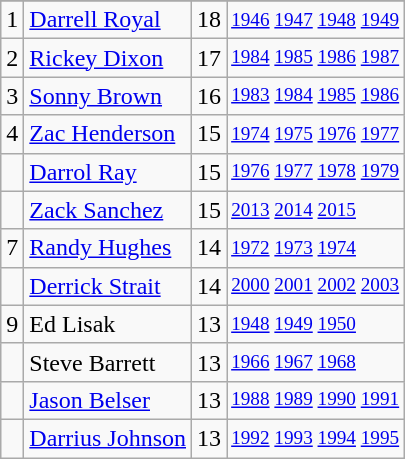<table class="wikitable">
<tr>
</tr>
<tr>
<td>1</td>
<td><a href='#'>Darrell Royal</a></td>
<td>18</td>
<td style="font-size:80%;"><a href='#'>1946</a> <a href='#'>1947</a> <a href='#'>1948</a> <a href='#'>1949</a></td>
</tr>
<tr>
<td>2</td>
<td><a href='#'>Rickey Dixon</a></td>
<td>17</td>
<td style="font-size:80%;"><a href='#'>1984</a> <a href='#'>1985</a> <a href='#'>1986</a> <a href='#'>1987</a></td>
</tr>
<tr>
<td>3</td>
<td><a href='#'>Sonny Brown</a></td>
<td>16</td>
<td style="font-size:80%;"><a href='#'>1983</a> <a href='#'>1984</a> <a href='#'>1985</a> <a href='#'>1986</a></td>
</tr>
<tr>
<td>4</td>
<td><a href='#'>Zac Henderson</a></td>
<td>15</td>
<td style="font-size:80%;"><a href='#'>1974</a> <a href='#'>1975</a> <a href='#'>1976</a> <a href='#'>1977</a></td>
</tr>
<tr>
<td></td>
<td><a href='#'>Darrol Ray</a></td>
<td>15</td>
<td style="font-size:80%;"><a href='#'>1976</a> <a href='#'>1977</a> <a href='#'>1978</a> <a href='#'>1979</a></td>
</tr>
<tr>
<td></td>
<td><a href='#'>Zack Sanchez</a></td>
<td>15</td>
<td style="font-size:80%;"><a href='#'>2013</a> <a href='#'>2014</a> <a href='#'>2015</a></td>
</tr>
<tr>
<td>7</td>
<td><a href='#'>Randy Hughes</a></td>
<td>14</td>
<td style="font-size:80%;"><a href='#'>1972</a> <a href='#'>1973</a> <a href='#'>1974</a></td>
</tr>
<tr>
<td></td>
<td><a href='#'>Derrick Strait</a></td>
<td>14</td>
<td style="font-size:80%;"><a href='#'>2000</a> <a href='#'>2001</a> <a href='#'>2002</a> <a href='#'>2003</a></td>
</tr>
<tr>
<td>9</td>
<td>Ed Lisak</td>
<td>13</td>
<td style="font-size:80%;"><a href='#'>1948</a> <a href='#'>1949</a> <a href='#'>1950</a></td>
</tr>
<tr>
<td></td>
<td>Steve Barrett</td>
<td>13</td>
<td style="font-size:80%;"><a href='#'>1966</a> <a href='#'>1967</a> <a href='#'>1968</a></td>
</tr>
<tr>
<td></td>
<td><a href='#'>Jason Belser</a></td>
<td>13</td>
<td style="font-size:80%;"><a href='#'>1988</a> <a href='#'>1989</a> <a href='#'>1990</a> <a href='#'>1991</a></td>
</tr>
<tr>
<td></td>
<td><a href='#'>Darrius Johnson</a></td>
<td>13</td>
<td style="font-size:80%;"><a href='#'>1992</a> <a href='#'>1993</a> <a href='#'>1994</a> <a href='#'>1995</a></td>
</tr>
</table>
